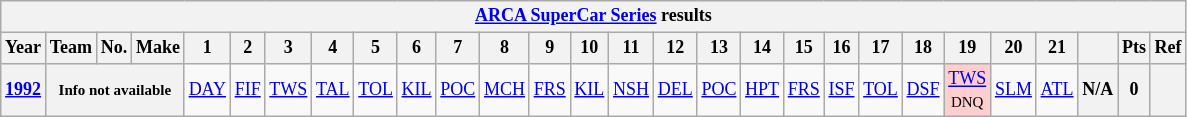<table class="wikitable" style="text-align:center; font-size:75%">
<tr>
<th colspan=28><a href='#'>ARCA SuperCar Series</a> results</th>
</tr>
<tr>
<th>Year</th>
<th>Team</th>
<th>No.</th>
<th>Make</th>
<th>1</th>
<th>2</th>
<th>3</th>
<th>4</th>
<th>5</th>
<th>6</th>
<th>7</th>
<th>8</th>
<th>9</th>
<th>10</th>
<th>11</th>
<th>12</th>
<th>13</th>
<th>14</th>
<th>15</th>
<th>16</th>
<th>17</th>
<th>18</th>
<th>19</th>
<th>20</th>
<th>21</th>
<th></th>
<th>Pts</th>
<th>Ref</th>
</tr>
<tr>
<th><a href='#'>1992</a></th>
<th colspan=3><small>Info not available</small></th>
<td><a href='#'>DAY</a></td>
<td><a href='#'>FIF</a></td>
<td><a href='#'>TWS</a></td>
<td><a href='#'>TAL</a></td>
<td><a href='#'>TOL</a></td>
<td><a href='#'>KIL</a></td>
<td><a href='#'>POC</a></td>
<td><a href='#'>MCH</a></td>
<td><a href='#'>FRS</a></td>
<td><a href='#'>KIL</a></td>
<td><a href='#'>NSH</a></td>
<td><a href='#'>DEL</a></td>
<td><a href='#'>POC</a></td>
<td><a href='#'>HPT</a></td>
<td><a href='#'>FRS</a></td>
<td><a href='#'>ISF</a></td>
<td><a href='#'>TOL</a></td>
<td><a href='#'>DSF</a></td>
<td style="background:#FFCFCF;"><a href='#'>TWS</a><br><small>DNQ</small></td>
<td><a href='#'>SLM</a></td>
<td><a href='#'>ATL</a></td>
<th>N/A</th>
<th>0</th>
<th></th>
</tr>
</table>
